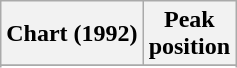<table class="wikitable sortable plainrowheaders" style="text-align:center">
<tr>
<th scope="col">Chart (1992)</th>
<th scope="col">Peak<br>position</th>
</tr>
<tr>
</tr>
<tr>
</tr>
<tr>
</tr>
<tr>
</tr>
<tr>
</tr>
<tr>
</tr>
</table>
